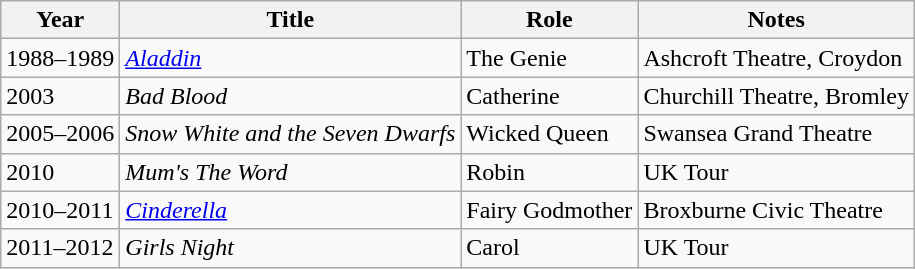<table class="wikitable sortable">
<tr>
<th>Year</th>
<th>Title</th>
<th>Role</th>
<th class="unsortable">Notes</th>
</tr>
<tr>
<td>1988–1989</td>
<td><em><a href='#'>Aladdin</a></em></td>
<td>The Genie</td>
<td>Ashcroft Theatre, Croydon</td>
</tr>
<tr>
<td>2003</td>
<td><em>Bad Blood</em></td>
<td>Catherine</td>
<td>Churchill Theatre, Bromley</td>
</tr>
<tr>
<td>2005–2006</td>
<td><em>Snow White and the Seven Dwarfs</em></td>
<td>Wicked Queen</td>
<td>Swansea Grand Theatre</td>
</tr>
<tr>
<td>2010</td>
<td><em>Mum's The Word</em></td>
<td>Robin</td>
<td>UK Tour</td>
</tr>
<tr>
<td>2010–2011</td>
<td><em><a href='#'>Cinderella</a></em></td>
<td>Fairy Godmother</td>
<td>Broxburne Civic Theatre</td>
</tr>
<tr>
<td>2011–2012</td>
<td><em>Girls Night</em></td>
<td>Carol</td>
<td>UK Tour</td>
</tr>
</table>
